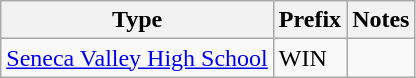<table class="wikitable collapsible">
<tr>
<th>Type</th>
<th>Prefix</th>
<th>Notes</th>
</tr>
<tr>
<td><a href='#'>Seneca Valley High School</a></td>
<td>WIN</td>
<td></td>
</tr>
</table>
